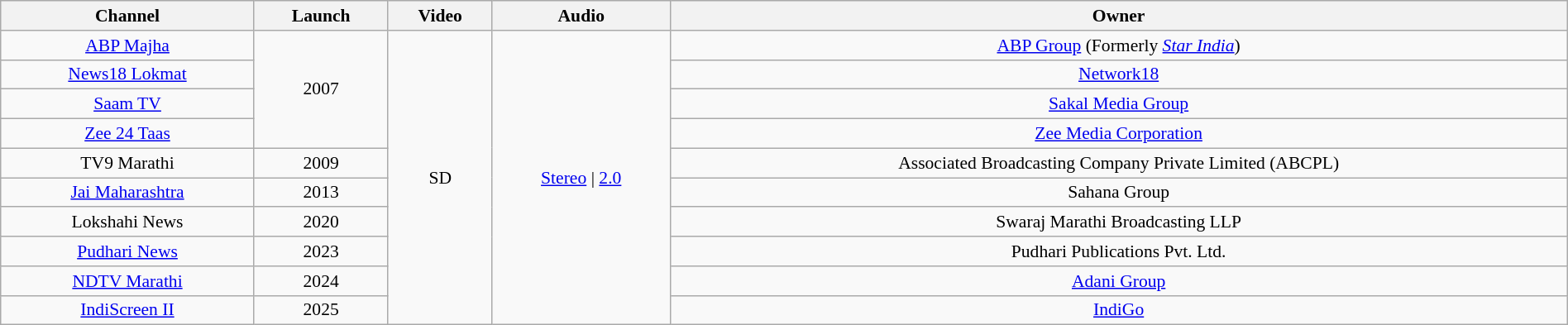<table class="wikitable sortable" style="border-collapse:collapse; font-size: 90%; text-align:center" width="100%">
<tr>
<th>Channel</th>
<th>Launch</th>
<th>Video</th>
<th>Audio</th>
<th>Owner</th>
</tr>
<tr>
<td><a href='#'>ABP Majha</a></td>
<td rowspan="4">2007</td>
<td rowspan="10">SD</td>
<td rowspan="10"><a href='#'>Stereo</a> | <a href='#'>2.0</a></td>
<td><a href='#'>ABP Group</a> (Formerly <em><a href='#'>Star India</a></em>)</td>
</tr>
<tr>
<td><a href='#'>News18 Lokmat</a></td>
<td><a href='#'>Network18</a></td>
</tr>
<tr>
<td><a href='#'>Saam TV</a></td>
<td><a href='#'>Sakal Media Group</a></td>
</tr>
<tr>
<td><a href='#'>Zee 24 Taas</a></td>
<td><a href='#'>Zee Media Corporation</a></td>
</tr>
<tr>
<td>TV9 Marathi</td>
<td>2009</td>
<td>Associated Broadcasting Company Private Limited (ABCPL)</td>
</tr>
<tr>
<td><a href='#'>Jai Maharashtra</a></td>
<td>2013</td>
<td>Sahana Group</td>
</tr>
<tr>
<td>Lokshahi News</td>
<td>2020</td>
<td>Swaraj Marathi Broadcasting LLP</td>
</tr>
<tr>
<td><a href='#'>Pudhari News</a></td>
<td>2023</td>
<td>Pudhari Publications Pvt. Ltd.</td>
</tr>
<tr>
<td><a href='#'>NDTV Marathi</a></td>
<td>2024</td>
<td><a href='#'>Adani Group</a></td>
</tr>
<tr>
<td><a href='#'>IndiScreen II</a></td>
<td>2025</td>
<td><a href='#'>IndiGo</a></td>
</tr>
</table>
